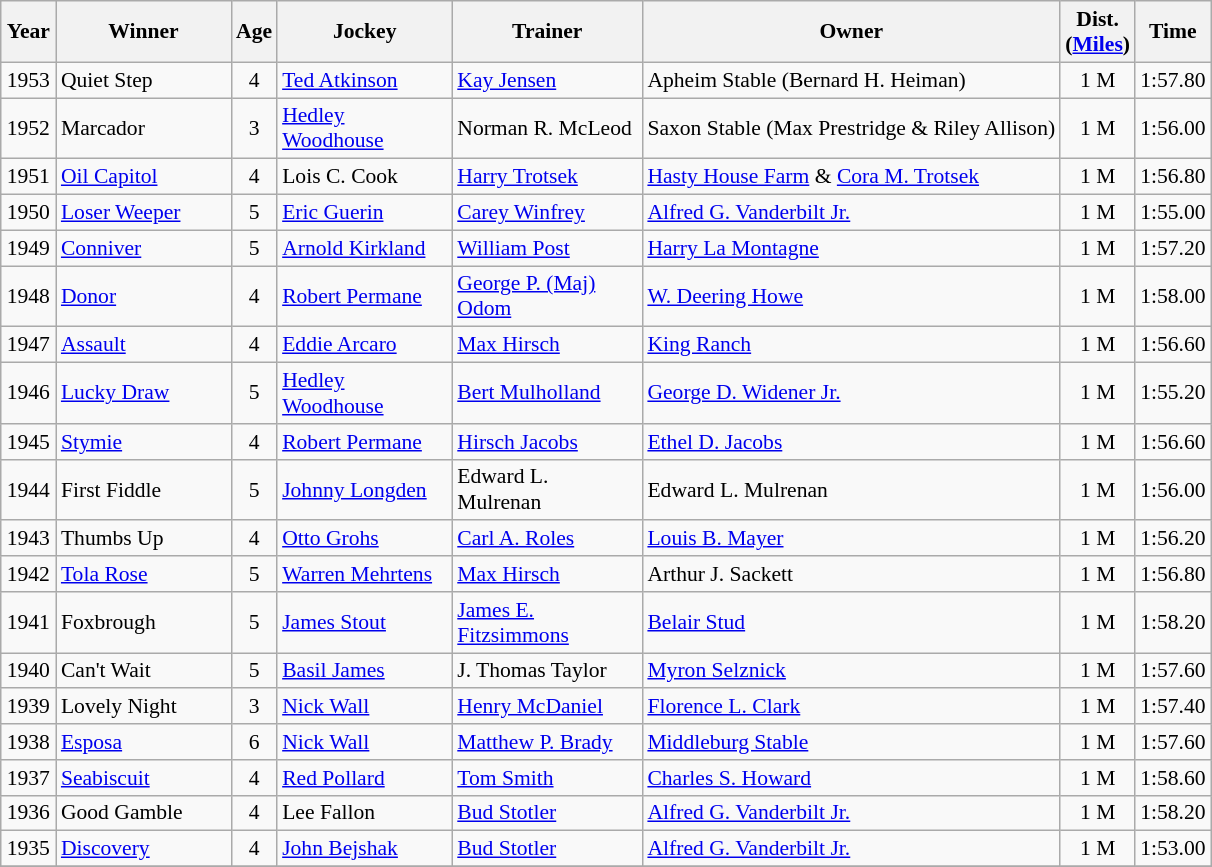<table class="wikitable sortable" style="font-size:90%">
<tr>
<th style="width:30px">Year<br></th>
<th style="width:110px">Winner<br></th>
<th style="width:20px">Age<br></th>
<th style="width:110px">Jockey<br></th>
<th style="width:120px">Trainer<br></th>
<th>Owner<br></th>
<th style="width:25px">Dist.<br> <span>(<a href='#'>Miles</a>)</span></th>
<th style="width:25px">Time<br></th>
</tr>
<tr>
<td align=center>1953</td>
<td>Quiet Step</td>
<td align=center>4</td>
<td><a href='#'>Ted Atkinson</a></td>
<td><a href='#'>Kay Jensen</a></td>
<td>Apheim Stable (Bernard H. Heiman)</td>
<td align=center>1<span> M</span></td>
<td align=center>1:57.80</td>
</tr>
<tr>
<td align=center>1952</td>
<td>Marcador</td>
<td align=center>3</td>
<td><a href='#'>Hedley Woodhouse</a></td>
<td>Norman R. McLeod</td>
<td>Saxon Stable (Max Prestridge & Riley Allison)</td>
<td align=center>1<span> M</span></td>
<td align=center>1:56.00</td>
</tr>
<tr>
<td align=center>1951</td>
<td><a href='#'>Oil Capitol</a></td>
<td align=center>4</td>
<td>Lois C. Cook</td>
<td><a href='#'>Harry Trotsek</a></td>
<td><a href='#'>Hasty House Farm</a> & <a href='#'>Cora M. Trotsek</a></td>
<td align=center>1<span> M</span></td>
<td align=center>1:56.80</td>
</tr>
<tr>
<td align=center>1950</td>
<td><a href='#'>Loser Weeper</a></td>
<td align=center>5</td>
<td><a href='#'>Eric Guerin</a></td>
<td><a href='#'>Carey Winfrey</a></td>
<td><a href='#'>Alfred G. Vanderbilt Jr.</a></td>
<td align=center>1<span> M</span></td>
<td align=center>1:55.00</td>
</tr>
<tr>
<td align=center>1949</td>
<td><a href='#'>Conniver</a></td>
<td align=center>5</td>
<td><a href='#'>Arnold Kirkland</a></td>
<td><a href='#'>William Post</a></td>
<td><a href='#'>Harry La Montagne</a></td>
<td align=center>1<span> M</span></td>
<td align=center>1:57.20</td>
</tr>
<tr>
<td align=center>1948</td>
<td><a href='#'>Donor</a></td>
<td align=center>4</td>
<td><a href='#'>Robert Permane</a></td>
<td><a href='#'>George P. (Maj) Odom</a></td>
<td><a href='#'>W. Deering Howe</a></td>
<td align=center>1<span> M</span></td>
<td align=center>1:58.00</td>
</tr>
<tr>
<td align=center>1947</td>
<td><a href='#'>Assault</a></td>
<td align=center>4</td>
<td><a href='#'>Eddie Arcaro</a></td>
<td><a href='#'>Max Hirsch</a></td>
<td><a href='#'>King Ranch</a></td>
<td align=center>1<span> M</span></td>
<td align=center>1:56.60</td>
</tr>
<tr>
<td align=center>1946</td>
<td><a href='#'>Lucky Draw</a></td>
<td align=center>5</td>
<td><a href='#'>Hedley Woodhouse</a></td>
<td><a href='#'>Bert Mulholland</a></td>
<td><a href='#'>George D. Widener Jr.</a></td>
<td align=center>1<span> M</span></td>
<td align=center>1:55.20</td>
</tr>
<tr>
<td align=center>1945</td>
<td><a href='#'>Stymie</a></td>
<td align=center>4</td>
<td><a href='#'>Robert Permane</a></td>
<td><a href='#'>Hirsch Jacobs</a></td>
<td><a href='#'>Ethel D. Jacobs</a></td>
<td align=center>1<span> M</span></td>
<td align=center>1:56.60</td>
</tr>
<tr>
<td align=center>1944</td>
<td>First Fiddle</td>
<td align=center>5</td>
<td><a href='#'>Johnny Longden</a></td>
<td>Edward L. Mulrenan</td>
<td>Edward L. Mulrenan</td>
<td align=center>1<span> M</span></td>
<td align=center>1:56.00</td>
</tr>
<tr>
<td align=center>1943</td>
<td>Thumbs Up</td>
<td align=center>4</td>
<td><a href='#'>Otto Grohs</a></td>
<td><a href='#'>Carl A. Roles</a></td>
<td><a href='#'>Louis B. Mayer</a></td>
<td align=center>1<span> M</span></td>
<td align=center>1:56.20</td>
</tr>
<tr>
<td align=center>1942</td>
<td><a href='#'>Tola Rose</a></td>
<td align=center>5</td>
<td><a href='#'>Warren Mehrtens</a></td>
<td><a href='#'>Max Hirsch</a></td>
<td>Arthur J. Sackett</td>
<td align=center>1<span> M</span></td>
<td align=center>1:56.80</td>
</tr>
<tr>
<td align=center>1941</td>
<td>Foxbrough</td>
<td align=center>5</td>
<td><a href='#'>James Stout</a></td>
<td><a href='#'>James E. Fitzsimmons</a></td>
<td><a href='#'>Belair Stud</a></td>
<td align=center>1<span> M</span></td>
<td align=center>1:58.20</td>
</tr>
<tr>
<td align=center>1940</td>
<td>Can't Wait</td>
<td align=center>5</td>
<td><a href='#'>Basil James</a></td>
<td>J. Thomas Taylor</td>
<td><a href='#'>Myron Selznick</a></td>
<td align=center>1<span> M</span></td>
<td align=center>1:57.60</td>
</tr>
<tr>
<td align=center>1939</td>
<td>Lovely Night</td>
<td align=center>3</td>
<td><a href='#'>Nick Wall</a></td>
<td><a href='#'>Henry McDaniel</a></td>
<td><a href='#'>Florence L. Clark</a></td>
<td align=center>1<span> M</span></td>
<td align=center>1:57.40</td>
</tr>
<tr>
<td align=center>1938</td>
<td><a href='#'>Esposa</a></td>
<td align=center>6</td>
<td><a href='#'>Nick Wall</a></td>
<td><a href='#'>Matthew P. Brady</a></td>
<td><a href='#'>Middleburg Stable</a></td>
<td align=center>1<span> M</span></td>
<td align=center>1:57.60</td>
</tr>
<tr>
<td align=center>1937</td>
<td><a href='#'>Seabiscuit</a></td>
<td align=center>4</td>
<td><a href='#'>Red Pollard</a></td>
<td><a href='#'>Tom Smith</a></td>
<td><a href='#'>Charles S. Howard</a></td>
<td align=center>1<span> M</span></td>
<td align=center>1:58.60</td>
</tr>
<tr>
<td align=center>1936</td>
<td>Good Gamble</td>
<td align=center>4</td>
<td>Lee Fallon</td>
<td><a href='#'>Bud Stotler</a></td>
<td><a href='#'>Alfred G. Vanderbilt Jr.</a></td>
<td align=center>1<span> M</span></td>
<td align=center>1:58.20</td>
</tr>
<tr>
<td align=center>1935</td>
<td><a href='#'>Discovery</a></td>
<td align=center>4</td>
<td><a href='#'>John Bejshak</a></td>
<td><a href='#'>Bud Stotler</a></td>
<td><a href='#'>Alfred G. Vanderbilt Jr.</a></td>
<td align=center>1<span> M</span></td>
<td align=center>1:53.00</td>
</tr>
<tr>
</tr>
</table>
